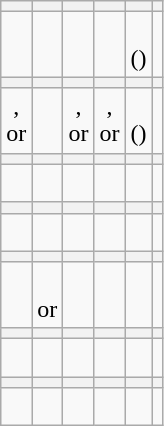<table class="wikitable" style="text-align: center;">
<tr>
<th></th>
<th></th>
<th></th>
<th></th>
<th></th>
<th></th>
</tr>
<tr>
<td><br></td>
<td><br></td>
<td><br></td>
<td><br></td>
<td><br>()</td>
<td></td>
</tr>
<tr>
<th></th>
<th></th>
<th></th>
<th></th>
<th></th>
<th></th>
</tr>
<tr>
<td>, <br> or  </td>
<td> <br> </td>
<td>, <br> or  </td>
<td>, <br> or  </td>
<td> <br>()</td>
<td></td>
</tr>
<tr>
<th></th>
<th></th>
<th></th>
<th></th>
<th></th>
<th></th>
</tr>
<tr>
<td><br> </td>
<td><br> </td>
<td><br> </td>
<td><br> </td>
<td><br></td>
<td></td>
</tr>
<tr>
<th></th>
<th></th>
<th></th>
<th></th>
<th></th>
<th></th>
</tr>
<tr>
<td><br> </td>
<td><br> </td>
<td><br> </td>
<td><br> </td>
<td><br></td>
<td></td>
</tr>
<tr>
<th></th>
<th></th>
<th></th>
<th></th>
<th></th>
<th></th>
</tr>
<tr>
<td><br> </td>
<td><br> or  </td>
<td><br> </td>
<td><br> </td>
<td><br></td>
<td></td>
</tr>
<tr>
<th></th>
<th></th>
<th></th>
<th></th>
<th></th>
<th></th>
</tr>
<tr>
<td><br> </td>
<td><br></td>
<td><br> </td>
<td><br></td>
<td><br> </td>
<td></td>
</tr>
<tr>
<th></th>
<th></th>
<th></th>
<th></th>
<th></th>
<th></th>
</tr>
<tr>
<td><br></td>
<td><br> </td>
<td><br> </td>
<td><br> </td>
<td><br></td>
<td><br></td>
</tr>
</table>
